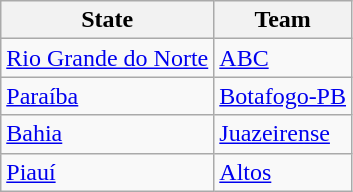<table class="wikitable sortable">
<tr>
<th>State</th>
<th>Team</th>
</tr>
<tr>
<td> <a href='#'>Rio Grande do Norte</a></td>
<td><a href='#'>ABC</a></td>
</tr>
<tr>
<td> <a href='#'>Paraíba</a></td>
<td><a href='#'>Botafogo-PB</a></td>
</tr>
<tr>
<td> <a href='#'>Bahia</a></td>
<td><a href='#'>Juazeirense</a></td>
</tr>
<tr>
<td> <a href='#'>Piauí</a></td>
<td><a href='#'>Altos</a></td>
</tr>
</table>
